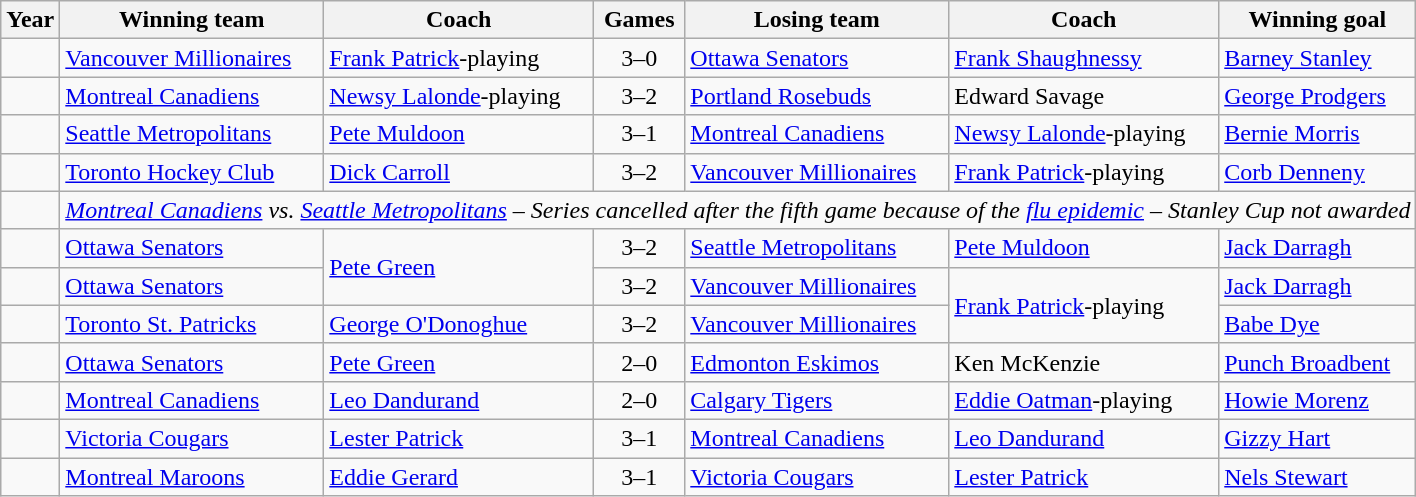<table class="wikitable sortable sticky-header">
<tr>
<th>Year</th>
<th>Winning team</th>
<th>Coach</th>
<th class="unsortable">Games</th>
<th>Losing team</th>
<th>Coach</th>
<th>Winning goal</th>
</tr>
<tr>
<td align="center"></td>
<td><a href='#'>Vancouver Millionaires</a> </td>
<td><a href='#'>Frank Patrick</a>-playing</td>
<td align=center>3–0</td>
<td><a href='#'>Ottawa Senators</a> </td>
<td><a href='#'>Frank Shaughnessy</a> </td>
<td><a href='#'>Barney Stanley</a> </td>
</tr>
<tr>
<td align="center"></td>
<td><a href='#'>Montreal Canadiens</a> </td>
<td><a href='#'>Newsy Lalonde</a>-playing</td>
<td align=center>3–2</td>
<td><a href='#'>Portland Rosebuds</a> </td>
<td>Edward Savage </td>
<td><a href='#'>George Prodgers</a> </td>
</tr>
<tr>
<td align="center"></td>
<td><a href='#'>Seattle Metropolitans</a> </td>
<td><a href='#'>Pete Muldoon</a></td>
<td align=center>3–1</td>
<td><a href='#'>Montreal Canadiens</a> </td>
<td><a href='#'>Newsy Lalonde</a>-playing</td>
<td><a href='#'>Bernie Morris</a> </td>
</tr>
<tr>
<td align="center"></td>
<td><a href='#'>Toronto Hockey Club</a> </td>
<td><a href='#'>Dick Carroll</a></td>
<td align=center>3–2</td>
<td><a href='#'>Vancouver Millionaires</a> </td>
<td><a href='#'>Frank Patrick</a>-playing</td>
<td><a href='#'>Corb Denneny</a> </td>
</tr>
<tr>
<td align="center"></td>
<td colspan="6" align=center><em><a href='#'>Montreal Canadiens</a>  vs. <a href='#'>Seattle Metropolitans</a>  – Series cancelled after the fifth game because of the <a href='#'>flu epidemic</a> – Stanley Cup not awarded</em></td>
</tr>
<tr>
<td align="center"></td>
<td><a href='#'>Ottawa Senators</a> </td>
<td rowspan="2"><a href='#'>Pete Green</a></td>
<td align=center>3–2</td>
<td><a href='#'>Seattle Metropolitans</a> </td>
<td><a href='#'>Pete Muldoon</a></td>
<td><a href='#'>Jack Darragh</a> </td>
</tr>
<tr>
<td align="center"></td>
<td><a href='#'>Ottawa Senators</a> </td>
<td align="center">3–2</td>
<td><a href='#'>Vancouver Millionaires</a> </td>
<td rowspan="2"><a href='#'>Frank Patrick</a>-playing</td>
<td><a href='#'>Jack Darragh</a> </td>
</tr>
<tr>
<td align="center"></td>
<td><a href='#'>Toronto St. Patricks</a> </td>
<td><a href='#'>George O'Donoghue</a></td>
<td align=center>3–2</td>
<td><a href='#'>Vancouver Millionaires</a> </td>
<td><a href='#'>Babe Dye</a> </td>
</tr>
<tr>
<td align="center"></td>
<td><a href='#'>Ottawa Senators</a> </td>
<td><a href='#'>Pete Green</a></td>
<td align=center>2–0</td>
<td><a href='#'>Edmonton Eskimos</a> </td>
<td>Ken McKenzie</td>
<td><a href='#'>Punch Broadbent</a> </td>
</tr>
<tr>
<td align="center"></td>
<td><a href='#'>Montreal Canadiens</a> </td>
<td><a href='#'>Leo Dandurand</a></td>
<td align=center>2–0</td>
<td><a href='#'>Calgary Tigers</a> </td>
<td><a href='#'>Eddie Oatman</a>-playing</td>
<td><a href='#'>Howie Morenz</a> </td>
</tr>
<tr>
<td align="center"></td>
<td><a href='#'>Victoria Cougars</a> </td>
<td><a href='#'>Lester Patrick</a></td>
<td align=center>3–1</td>
<td><a href='#'>Montreal Canadiens</a> </td>
<td><a href='#'>Leo Dandurand</a></td>
<td><a href='#'>Gizzy Hart</a> </td>
</tr>
<tr>
<td align="center"></td>
<td><a href='#'>Montreal Maroons</a> </td>
<td><a href='#'>Eddie Gerard</a></td>
<td align=center>3–1</td>
<td><a href='#'>Victoria Cougars</a> </td>
<td><a href='#'>Lester Patrick</a></td>
<td><a href='#'>Nels Stewart</a> </td>
</tr>
</table>
